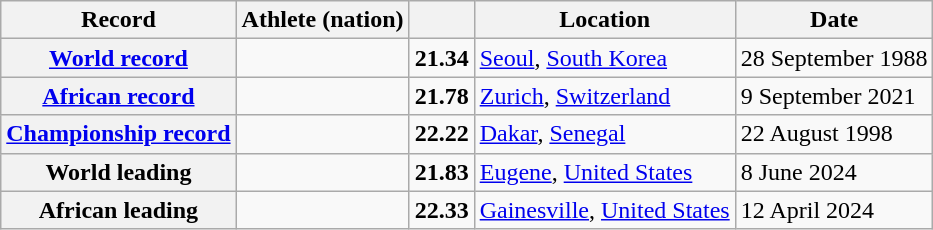<table class="wikitable">
<tr>
<th scope="col">Record</th>
<th scope="col">Athlete (nation)</th>
<th scope="col"></th>
<th scope="col">Location</th>
<th scope="col">Date</th>
</tr>
<tr>
<th scope="row"><a href='#'>World record</a></th>
<td></td>
<td align="center"><strong>21.34</strong></td>
<td><a href='#'>Seoul</a>, <a href='#'>South Korea</a></td>
<td>28 September 1988</td>
</tr>
<tr>
<th scope="row"><a href='#'>African record</a></th>
<td></td>
<td align="center"><strong>21.78</strong></td>
<td><a href='#'>Zurich</a>, <a href='#'>Switzerland</a></td>
<td>9 September 2021</td>
</tr>
<tr>
<th><a href='#'>Championship record</a></th>
<td></td>
<td align="center"><strong>22.22</strong></td>
<td><a href='#'>Dakar</a>, <a href='#'>Senegal</a></td>
<td>22 August 1998</td>
</tr>
<tr>
<th scope="row">World leading</th>
<td></td>
<td align="center"><strong>21.83</strong></td>
<td><a href='#'>Eugene</a>, <a href='#'>United States</a></td>
<td>8 June 2024</td>
</tr>
<tr>
<th scope="row">African leading</th>
<td></td>
<td align="center"><strong>22.33</strong></td>
<td><a href='#'>Gainesville</a>, <a href='#'>United States</a></td>
<td>12 April 2024</td>
</tr>
</table>
